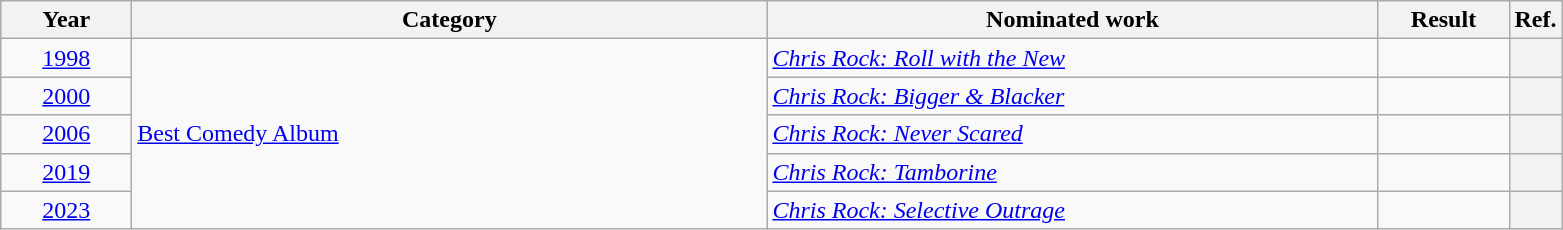<table class=wikitable>
<tr>
<th scope="col" style="width:5em;">Year</th>
<th scope="col" style="width:26em;">Category</th>
<th scope="col" style="width:25em;">Nominated work</th>
<th scope="col" style="width:5em;">Result</th>
<th>Ref.</th>
</tr>
<tr>
<td style="text-align:center;"><a href='#'>1998</a></td>
<td rowspan=6><a href='#'>Best Comedy Album</a></td>
<td><em><a href='#'>Chris Rock: Roll with the New</a></em></td>
<td></td>
<th align="center"></th>
</tr>
<tr>
<td style="text-align:center;"><a href='#'>2000</a></td>
<td><em><a href='#'>Chris Rock: Bigger & Blacker</a></em></td>
<td></td>
<th align="center"></th>
</tr>
<tr>
<td style="text-align:center;"><a href='#'>2006</a></td>
<td><em><a href='#'>Chris Rock: Never Scared</a></em></td>
<td></td>
<th align="center"></th>
</tr>
<tr>
<td style="text-align:center;"><a href='#'>2019</a></td>
<td><em><a href='#'>Chris Rock: Tamborine</a></em></td>
<td></td>
<th align="center"></th>
</tr>
<tr>
<td style="text-align:center;"><a href='#'>2023</a></td>
<td><em><a href='#'>Chris Rock: Selective Outrage</a></em></td>
<td></td>
<th align="center"></th>
</tr>
</table>
